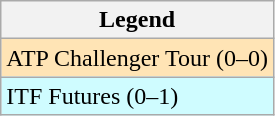<table class="wikitable">
<tr>
<th>Legend</th>
</tr>
<tr style="background:moccasin;">
<td>ATP Challenger Tour (0–0)</td>
</tr>
<tr style="background:#cffcff;">
<td>ITF Futures (0–1)</td>
</tr>
</table>
